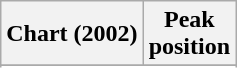<table class="wikitable sortable plainrowheaders">
<tr>
<th scope="col">Chart (2002)</th>
<th scope="col">Peak<br>position</th>
</tr>
<tr>
</tr>
<tr>
</tr>
</table>
